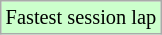<table class="wikitable sortable" style="font-size: 85%;">
<tr style="background:#ccffcc;">
<td>Fastest session lap</td>
</tr>
</table>
